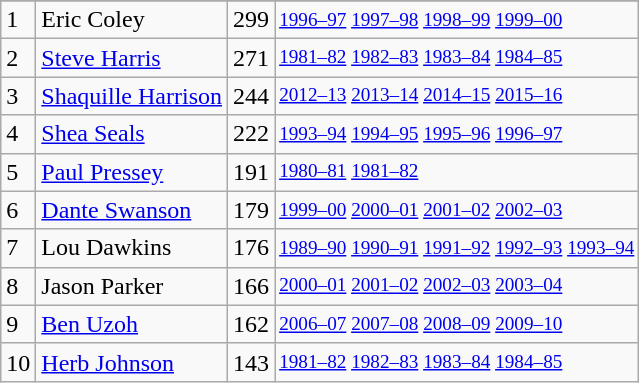<table class="wikitable">
<tr>
</tr>
<tr>
<td>1</td>
<td>Eric Coley</td>
<td>299</td>
<td style="font-size:80%;"><a href='#'>1996–97</a> <a href='#'>1997–98</a> <a href='#'>1998–99</a> <a href='#'>1999–00</a></td>
</tr>
<tr>
<td>2</td>
<td><a href='#'>Steve Harris</a></td>
<td>271</td>
<td style="font-size:80%;"><a href='#'>1981–82</a> <a href='#'>1982–83</a> <a href='#'>1983–84</a> <a href='#'>1984–85</a></td>
</tr>
<tr>
<td>3</td>
<td><a href='#'>Shaquille Harrison</a></td>
<td>244</td>
<td style="font-size:80%;"><a href='#'>2012–13</a> <a href='#'>2013–14</a> <a href='#'>2014–15</a> <a href='#'>2015–16</a></td>
</tr>
<tr>
<td>4</td>
<td><a href='#'>Shea Seals</a></td>
<td>222</td>
<td style="font-size:80%;"><a href='#'>1993–94</a> <a href='#'>1994–95</a> <a href='#'>1995–96</a> <a href='#'>1996–97</a></td>
</tr>
<tr>
<td>5</td>
<td><a href='#'>Paul Pressey</a></td>
<td>191</td>
<td style="font-size:80%;"><a href='#'>1980–81</a> <a href='#'>1981–82</a></td>
</tr>
<tr>
<td>6</td>
<td><a href='#'>Dante Swanson</a></td>
<td>179</td>
<td style="font-size:80%;"><a href='#'>1999–00</a> <a href='#'>2000–01</a> <a href='#'>2001–02</a> <a href='#'>2002–03</a></td>
</tr>
<tr>
<td>7</td>
<td>Lou Dawkins</td>
<td>176</td>
<td style="font-size:80%;"><a href='#'>1989–90</a> <a href='#'>1990–91</a> <a href='#'>1991–92</a> <a href='#'>1992–93</a> <a href='#'>1993–94</a></td>
</tr>
<tr>
<td>8</td>
<td>Jason Parker</td>
<td>166</td>
<td style="font-size:80%;"><a href='#'>2000–01</a> <a href='#'>2001–02</a> <a href='#'>2002–03</a> <a href='#'>2003–04</a></td>
</tr>
<tr>
<td>9</td>
<td><a href='#'>Ben Uzoh</a></td>
<td>162</td>
<td style="font-size:80%;"><a href='#'>2006–07</a> <a href='#'>2007–08</a> <a href='#'>2008–09</a> <a href='#'>2009–10</a></td>
</tr>
<tr>
<td>10</td>
<td><a href='#'>Herb Johnson</a></td>
<td>143</td>
<td style="font-size:80%;"><a href='#'>1981–82</a> <a href='#'>1982–83</a> <a href='#'>1983–84</a> <a href='#'>1984–85</a></td>
</tr>
</table>
